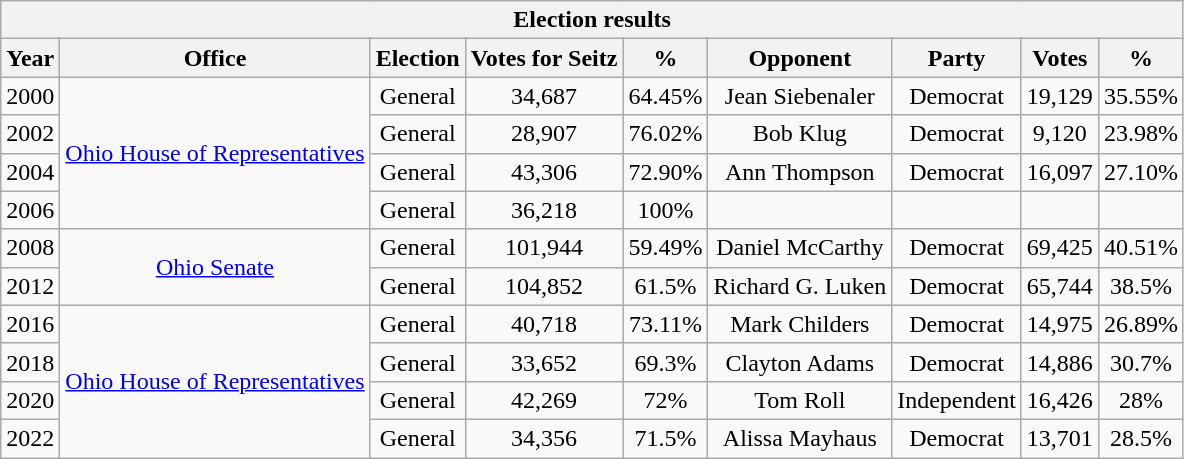<table class="wikitable" style="text-align: center;">
<tr>
<th colspan="10">Election results</th>
</tr>
<tr>
<th>Year</th>
<th>Office</th>
<th>Election</th>
<th>Votes for Seitz</th>
<th>%</th>
<th>Opponent</th>
<th>Party</th>
<th>Votes</th>
<th>%</th>
</tr>
<tr>
<td>2000</td>
<td rowspan=4><a href='#'>Ohio House of Representatives</a></td>
<td>General</td>
<td>34,687</td>
<td>64.45%</td>
<td>Jean Siebenaler</td>
<td>Democrat</td>
<td>19,129</td>
<td>35.55%</td>
</tr>
<tr |->
<td>2002</td>
<td>General</td>
<td>28,907</td>
<td>76.02%</td>
<td>Bob Klug</td>
<td>Democrat</td>
<td>9,120</td>
<td>23.98%</td>
</tr>
<tr>
<td>2004</td>
<td>General</td>
<td>43,306</td>
<td>72.90%</td>
<td>Ann Thompson</td>
<td>Democrat</td>
<td>16,097</td>
<td>27.10%</td>
</tr>
<tr>
<td>2006</td>
<td>General</td>
<td>36,218</td>
<td>100%</td>
<td></td>
<td></td>
<td></td>
<td></td>
</tr>
<tr |->
<td>2008</td>
<td rowspan=2><a href='#'>Ohio Senate</a></td>
<td>General</td>
<td>101,944</td>
<td>59.49%</td>
<td>Daniel McCarthy</td>
<td>Democrat</td>
<td>69,425</td>
<td>40.51%</td>
</tr>
<tr>
<td>2012</td>
<td>General</td>
<td>104,852</td>
<td>61.5%</td>
<td>Richard G. Luken</td>
<td>Democrat</td>
<td>65,744</td>
<td>38.5%</td>
</tr>
<tr |->
<td>2016</td>
<td rowspan=4><a href='#'>Ohio House of Representatives</a></td>
<td>General</td>
<td>40,718</td>
<td>73.11%</td>
<td>Mark Childers</td>
<td>Democrat</td>
<td>14,975</td>
<td>26.89%</td>
</tr>
<tr>
<td>2018</td>
<td>General</td>
<td>33,652</td>
<td>69.3%</td>
<td>Clayton Adams</td>
<td>Democrat</td>
<td>14,886</td>
<td>30.7%</td>
</tr>
<tr>
<td>2020</td>
<td>General</td>
<td>42,269</td>
<td>72%</td>
<td>Tom Roll</td>
<td>Independent</td>
<td>16,426</td>
<td>28%</td>
</tr>
<tr>
<td>2022</td>
<td>General</td>
<td>34,356</td>
<td>71.5%</td>
<td>Alissa Mayhaus</td>
<td>Democrat</td>
<td>13,701</td>
<td>28.5%</td>
</tr>
</table>
